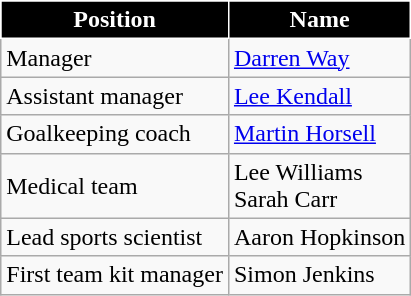<table class="wikitable">
<tr>
<th style="background-color:#000000; color:white; border:1px solid white;" scope="col">Position</th>
<th style="background-color:#000000; color:white; border:1px solid white;"scope="col">Name</th>
</tr>
<tr>
<td>Manager</td>
<td><a href='#'>Darren Way</a></td>
</tr>
<tr>
<td>Assistant manager</td>
<td><a href='#'>Lee Kendall</a></td>
</tr>
<tr>
<td>Goalkeeping coach</td>
<td><a href='#'>Martin Horsell</a></td>
</tr>
<tr>
<td>Medical team</td>
<td>Lee Williams<br> Sarah Carr</td>
</tr>
<tr>
<td>Lead sports scientist</td>
<td>Aaron Hopkinson</td>
</tr>
<tr>
<td>First team kit manager</td>
<td>Simon Jenkins</td>
</tr>
</table>
